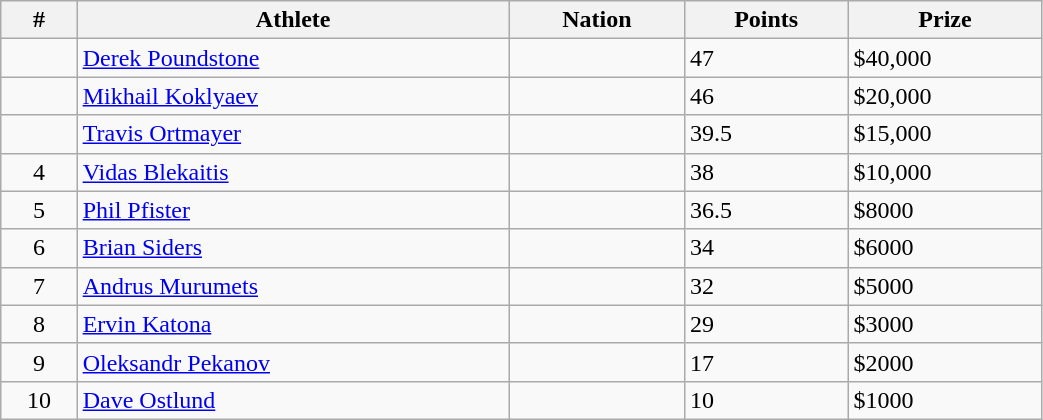<table class="wikitable" style="display: inline-table;width: 55%;">
<tr>
<th scope="col">#</th>
<th scope="col">Athlete</th>
<th scope="col">Nation</th>
<th scope="col">Points</th>
<th scope="col">Prize</th>
</tr>
<tr>
<td align="center"></td>
<td><a href='#'>Derek Poundstone</a></td>
<td></td>
<td>47</td>
<td>$40,000</td>
</tr>
<tr>
<td align="center"></td>
<td><a href='#'>Mikhail Koklyaev</a></td>
<td></td>
<td>46</td>
<td>$20,000</td>
</tr>
<tr>
<td align="center"></td>
<td><a href='#'>Travis Ortmayer</a></td>
<td></td>
<td>39.5</td>
<td>$15,000</td>
</tr>
<tr>
<td align="center">4</td>
<td><a href='#'>Vidas Blekaitis</a></td>
<td></td>
<td>38</td>
<td>$10,000</td>
</tr>
<tr>
<td align="center">5</td>
<td><a href='#'>Phil Pfister</a></td>
<td></td>
<td>36.5</td>
<td>$8000</td>
</tr>
<tr>
<td align="center">6</td>
<td><a href='#'>Brian Siders</a></td>
<td></td>
<td>34</td>
<td>$6000</td>
</tr>
<tr>
<td align="center">7</td>
<td><a href='#'>Andrus Murumets</a></td>
<td></td>
<td>32</td>
<td>$5000</td>
</tr>
<tr>
<td align="center">8</td>
<td><a href='#'>Ervin Katona</a></td>
<td></td>
<td>29</td>
<td>$3000</td>
</tr>
<tr>
<td align="center">9</td>
<td><a href='#'>Oleksandr Pekanov</a></td>
<td></td>
<td>17</td>
<td>$2000</td>
</tr>
<tr>
<td align="center">10</td>
<td><a href='#'>Dave Ostlund</a></td>
<td></td>
<td>10</td>
<td>$1000</td>
</tr>
</table>
